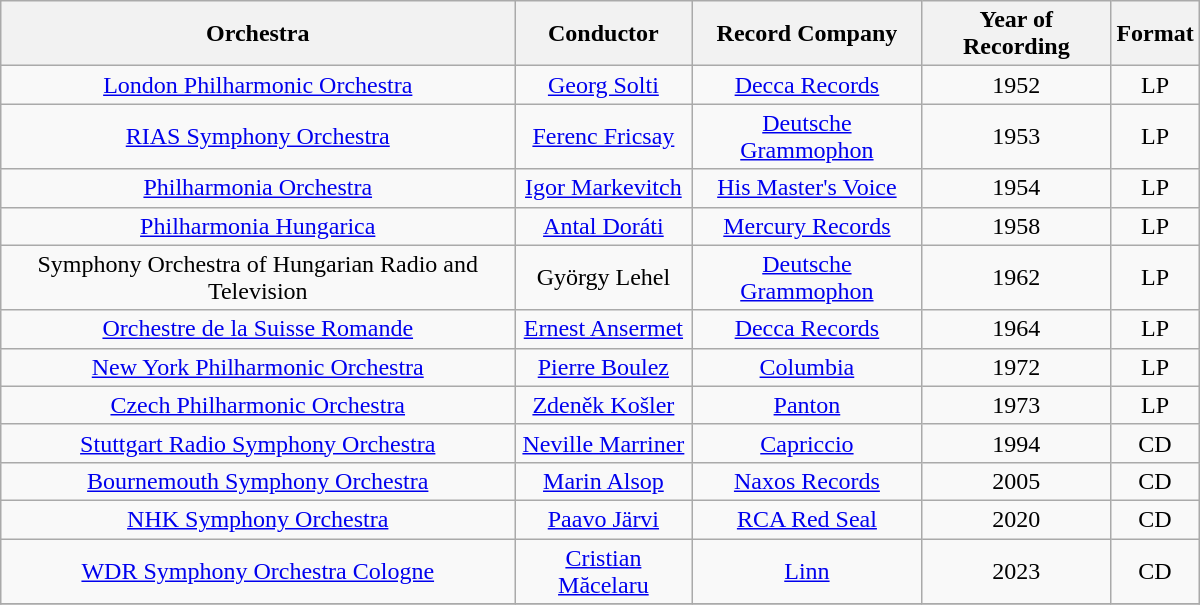<table class="wikitable" width="800px">
<tr>
<th align="center">Orchestra</th>
<th align="center">Conductor</th>
<th align="center">Record Company</th>
<th align="center">Year of Recording</th>
<th align="center">Format</th>
</tr>
<tr>
<td align="center"><a href='#'>London Philharmonic Orchestra</a></td>
<td align="center"><a href='#'>Georg Solti</a></td>
<td align="center"><a href='#'>Decca Records</a></td>
<td align="center">1952</td>
<td align="center">LP</td>
</tr>
<tr>
<td align="center"><a href='#'>RIAS Symphony Orchestra</a></td>
<td align="center"><a href='#'>Ferenc Fricsay</a></td>
<td align="center"><a href='#'>Deutsche Grammophon</a></td>
<td align="center">1953</td>
<td align="center">LP</td>
</tr>
<tr>
<td align="center"><a href='#'>Philharmonia Orchestra</a></td>
<td align="center"><a href='#'>Igor Markevitch</a></td>
<td align="center"><a href='#'>His Master's Voice</a></td>
<td align="center">1954</td>
<td align="center">LP</td>
</tr>
<tr>
<td align="center"><a href='#'>Philharmonia Hungarica</a></td>
<td align="center"><a href='#'>Antal Doráti</a></td>
<td align="center"><a href='#'>Mercury Records</a></td>
<td align="center">1958</td>
<td align="center">LP</td>
</tr>
<tr>
<td align="center">Symphony Orchestra of Hungarian Radio and Television</td>
<td align="center">György Lehel</td>
<td align="center"><a href='#'>Deutsche Grammophon</a></td>
<td align="center">1962</td>
<td align="center">LP</td>
</tr>
<tr>
<td align="center"><a href='#'>Orchestre de la Suisse Romande</a></td>
<td align="center"><a href='#'>Ernest Ansermet</a></td>
<td align="center"><a href='#'>Decca Records</a></td>
<td align="center">1964</td>
<td align="center">LP</td>
</tr>
<tr>
<td align="center"><a href='#'>New York Philharmonic Orchestra</a></td>
<td align="center"><a href='#'>Pierre Boulez</a></td>
<td align="center"><a href='#'>Columbia</a></td>
<td align="center">1972</td>
<td align="center">LP</td>
</tr>
<tr>
<td align="center"><a href='#'>Czech Philharmonic Orchestra</a></td>
<td align="center"><a href='#'>Zdeněk Košler</a></td>
<td align="center"><a href='#'>Panton</a></td>
<td align="center">1973</td>
<td align="center">LP</td>
</tr>
<tr>
<td align="center"><a href='#'>Stuttgart Radio Symphony Orchestra</a></td>
<td align="center"><a href='#'>Neville Marriner</a></td>
<td align="center"><a href='#'>Capriccio</a></td>
<td align="center">1994</td>
<td align="center">CD</td>
</tr>
<tr>
<td align="center"><a href='#'>Bournemouth Symphony Orchestra</a></td>
<td align="center"><a href='#'>Marin Alsop</a></td>
<td align="center"><a href='#'>Naxos Records</a></td>
<td align="center">2005</td>
<td align="center">CD</td>
</tr>
<tr>
<td align="center"><a href='#'>NHK Symphony Orchestra</a></td>
<td align="center"><a href='#'>Paavo Järvi</a></td>
<td align="center"><a href='#'>RCA Red Seal</a></td>
<td align="center">2020</td>
<td align="center">CD</td>
</tr>
<tr>
<td align="center"><a href='#'>WDR Symphony Orchestra Cologne</a></td>
<td align="center"><a href='#'>Cristian Măcelaru</a></td>
<td align="center"><a href='#'>Linn</a></td>
<td align="center">2023</td>
<td align="center">CD</td>
</tr>
<tr>
</tr>
</table>
